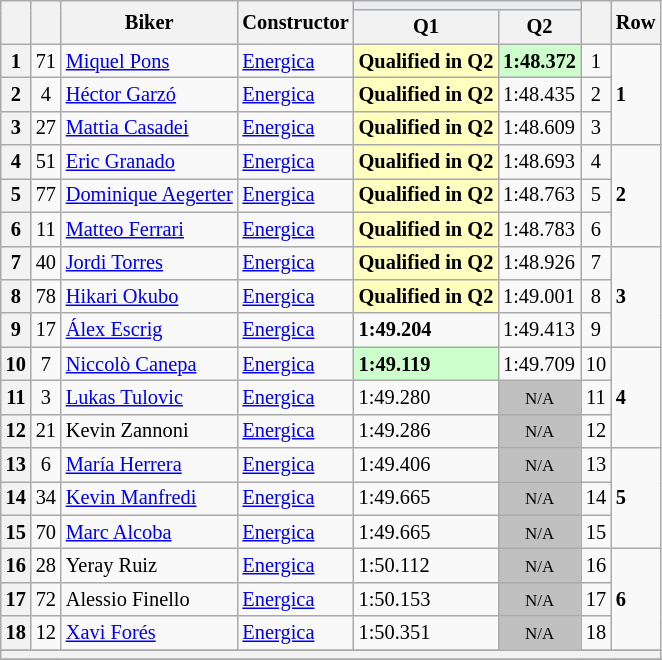<table class="wikitable sortable" style="font-size: 85%;">
<tr>
<th rowspan="2"></th>
<th rowspan="2"></th>
<th rowspan="2">Biker</th>
<th rowspan="2">Constructor</th>
<th colspan="2" style="background:#eaecf0; text-align:center;"></th>
<th rowspan="2"></th>
<th rowspan="2">Row</th>
</tr>
<tr>
<th scope="col">Q1</th>
<th scope="col">Q2</th>
</tr>
<tr>
<th scope="row">1</th>
<td align="center">71</td>
<td> <a href='#'>Miquel Pons</a></td>
<td><a href='#'>Energica</a></td>
<td style="background:#ffffbf;"><strong>Qualified in Q2</strong></td>
<td style="background:#ccffcc;"><strong>1:48.372</strong></td>
<td align="center">1</td>
<td rowspan="3"><strong>1</strong></td>
</tr>
<tr>
<th scope="row">2</th>
<td align="center">4</td>
<td> <a href='#'>Héctor Garzó</a></td>
<td><a href='#'>Energica</a></td>
<td style="background:#ffffbf;"><strong>Qualified in Q2</strong></td>
<td>1:48.435</td>
<td align="center">2</td>
</tr>
<tr>
<th scope="row">3</th>
<td align="center">27</td>
<td> <a href='#'>Mattia Casadei</a></td>
<td><a href='#'>Energica</a></td>
<td style="background:#ffffbf;"><strong>Qualified in Q2</strong></td>
<td>1:48.609</td>
<td align="center">3</td>
</tr>
<tr>
<th scope="row">4</th>
<td align="center">51</td>
<td> <a href='#'>Eric Granado</a></td>
<td><a href='#'>Energica</a></td>
<td style="background:#ffffbf;"><strong>Qualified in Q2</strong></td>
<td>1:48.693</td>
<td align="center">4</td>
<td rowspan="3"><strong>2</strong></td>
</tr>
<tr>
<th scope="row">5</th>
<td align="center">77</td>
<td> <a href='#'>Dominique Aegerter</a></td>
<td><a href='#'>Energica</a></td>
<td style="background:#ffffbf;"><strong>Qualified in Q2</strong></td>
<td>1:48.763</td>
<td align="center">5</td>
</tr>
<tr>
<th scope="row">6</th>
<td align="center">11</td>
<td> <a href='#'>Matteo Ferrari</a></td>
<td><a href='#'>Energica</a></td>
<td style="background:#ffffbf;"><strong>Qualified in Q2</strong></td>
<td>1:48.783</td>
<td align="center">6</td>
</tr>
<tr>
<th scope="row">7</th>
<td align="center">40</td>
<td> <a href='#'>Jordi Torres</a></td>
<td><a href='#'>Energica</a></td>
<td style="background:#ffffbf;"><strong>Qualified in Q2</strong></td>
<td>1:48.926</td>
<td align="center">7</td>
<td rowspan="3"><strong>3</strong></td>
</tr>
<tr>
<th scope="row">8</th>
<td align="center">78</td>
<td> <a href='#'>Hikari Okubo</a></td>
<td><a href='#'>Energica</a></td>
<td style="background:#ffffbf;"><strong>Qualified in Q2</strong></td>
<td>1:49.001</td>
<td align="center">8</td>
</tr>
<tr>
<th scope="row">9</th>
<td align="center">17</td>
<td> <a href='#'>Álex Escrig</a></td>
<td><a href='#'>Energica</a></td>
<td><strong>1:49.204</strong></td>
<td>1:49.413</td>
<td align="center">9</td>
</tr>
<tr>
<th scope="row">10</th>
<td align="center">7</td>
<td> <a href='#'>Niccolò Canepa</a></td>
<td><a href='#'>Energica</a></td>
<td style="background:#ccffcc;"><strong>1:49.119</strong></td>
<td>1:49.709</td>
<td align="center">10</td>
<td rowspan="3"><strong>4</strong></td>
</tr>
<tr>
<th scope="row">11</th>
<td align="center">3</td>
<td> <a href='#'>Lukas Tulovic</a></td>
<td><a href='#'>Energica</a></td>
<td>1:49.280</td>
<td style="background: silver" align="center" data-sort-value="11"><small>N/A</small></td>
<td align="center">11</td>
</tr>
<tr>
<th scope="row">12</th>
<td align="center">21</td>
<td> Kevin Zannoni</td>
<td><a href='#'>Energica</a></td>
<td>1:49.286</td>
<td style="background: silver" align="center" data-sort-value="12"><small>N/A</small></td>
<td align="center">12</td>
</tr>
<tr>
<th scope="row">13</th>
<td align="center">6</td>
<td> <a href='#'>María Herrera</a></td>
<td><a href='#'>Energica</a></td>
<td>1:49.406</td>
<td style="background: silver" align="center" data-sort-value="13"><small>N/A</small></td>
<td align="center">13</td>
<td rowspan="3"><strong>5</strong></td>
</tr>
<tr>
<th scope="row">14</th>
<td align="center">34</td>
<td> <a href='#'>Kevin Manfredi</a></td>
<td><a href='#'>Energica</a></td>
<td>1:49.665</td>
<td style="background: silver" align="center" data-sort-value="14"><small>N/A</small></td>
<td align="center">14</td>
</tr>
<tr>
<th scope="row">15</th>
<td align="center">70</td>
<td> <a href='#'>Marc Alcoba</a></td>
<td><a href='#'>Energica</a></td>
<td>1:49.665</td>
<td style="background: silver" align="center" data-sort-value="15"><small>N/A</small></td>
<td align="center">15</td>
</tr>
<tr>
<th scope="row">16</th>
<td align="center">28</td>
<td> Yeray Ruiz</td>
<td><a href='#'>Energica</a></td>
<td>1:50.112</td>
<td style="background: silver" align="center" data-sort-value="16"><small>N/A</small></td>
<td align="center">16</td>
<td rowspan="3"><strong>6</strong></td>
</tr>
<tr>
<th scope="row">17</th>
<td align="center">72</td>
<td> Alessio Finello</td>
<td><a href='#'>Energica</a></td>
<td>1:50.153</td>
<td style="background: silver" align="center" data-sort-value="17"><small>N/A</small></td>
<td align="center">17</td>
</tr>
<tr>
<th scope="row">18</th>
<td align="center">12</td>
<td> <a href='#'>Xavi Forés</a></td>
<td><a href='#'>Energica</a></td>
<td>1:50.351</td>
<td style="background: silver" align="center" data-sort-value="18"><small>N/A</small></td>
<td align="center">18</td>
</tr>
<tr>
</tr>
<tr>
<th colspan="8"></th>
</tr>
<tr>
</tr>
</table>
